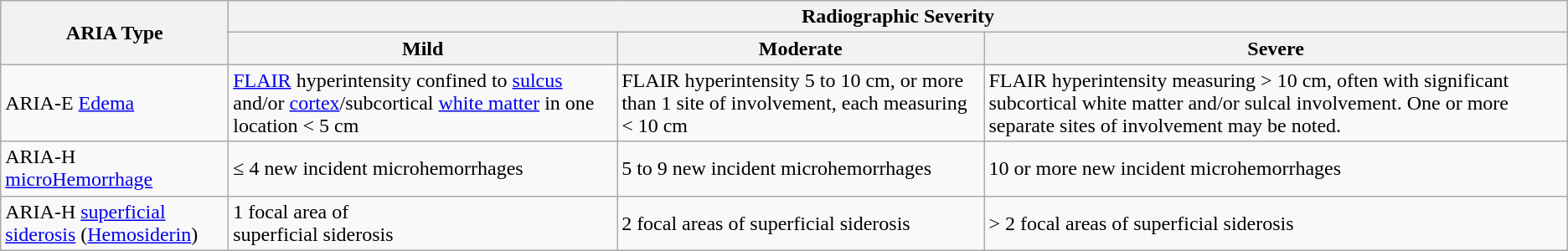<table class="wikitable">
<tr>
<th rowspan="2">ARIA Type</th>
<th colspan="3">Radiographic Severity</th>
</tr>
<tr>
<th>Mild</th>
<th>Moderate</th>
<th>Severe</th>
</tr>
<tr>
<td>ARIA-E <a href='#'>Edema</a></td>
<td><a href='#'>FLAIR</a> hyperintensity confined to <a href='#'>sulcus</a> and/or <a href='#'>cortex</a>/subcortical <a href='#'>white matter</a> in one location < 5 cm</td>
<td>FLAIR hyperintensity 5 to 10 cm, or more than 1 site of involvement, each measuring < 10 cm</td>
<td>FLAIR hyperintensity measuring > 10 cm, often with significant subcortical white matter and/or sulcal involvement. One or more separate sites of involvement may be noted.</td>
</tr>
<tr>
<td>ARIA-H <a href='#'>microHemorrhage</a></td>
<td>≤ 4 new incident microhemorrhages</td>
<td>5 to 9 new incident microhemorrhages</td>
<td>10 or more new incident microhemorrhages</td>
</tr>
<tr>
<td>ARIA-H <a href='#'>superficial siderosis</a> (<a href='#'>Hemosiderin</a>)</td>
<td>1 focal area of<br>superficial siderosis</td>
<td>2 focal areas of superficial siderosis</td>
<td>> 2 focal areas of superficial siderosis</td>
</tr>
</table>
